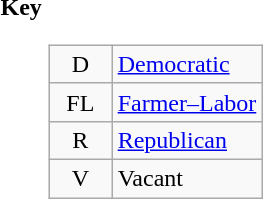<table>
<tr valign=top>
<th>Key</th>
<td><br><table class=wikitable>
<tr>
<td align=center width=35px >D</td>
<td><a href='#'>Democratic</a></td>
</tr>
<tr>
<td align=center width=35px >FL</td>
<td><a href='#'>Farmer–Labor</a></td>
</tr>
<tr>
<td align=center width=35px >R</td>
<td><a href='#'>Republican</a></td>
</tr>
<tr>
<td align=center width=35px >V</td>
<td>Vacant</td>
</tr>
</table>
</td>
</tr>
</table>
